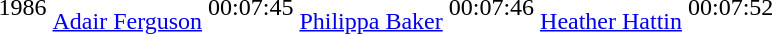<table>
<tr>
<td>1986</td>
<td><br><a href='#'>Adair Ferguson</a></td>
<td>00:07:45</td>
<td><br><a href='#'>Philippa Baker</a></td>
<td>00:07:46</td>
<td><br><a href='#'>Heather Hattin</a></td>
<td>00:07:52</td>
</tr>
</table>
